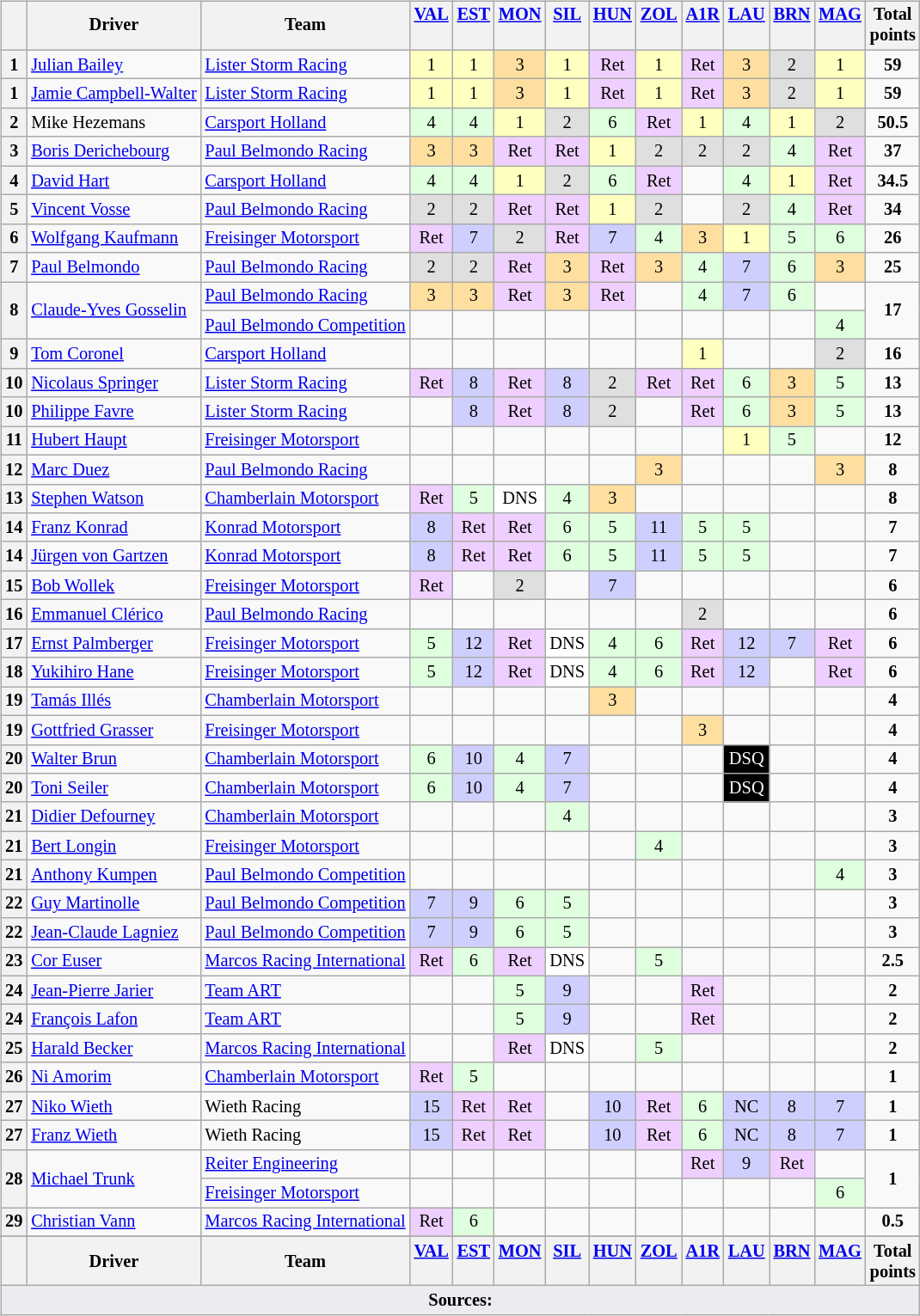<table>
<tr>
<td><br><table class="wikitable" style="font-size: 85%; text-align:center;">
<tr valign="top">
<th valign=middle></th>
<th valign=middle>Driver</th>
<th valign=middle>Team</th>
<th><a href='#'>VAL</a><br></th>
<th><a href='#'>EST</a><br></th>
<th><a href='#'>MON</a><br></th>
<th><a href='#'>SIL</a><br></th>
<th><a href='#'>HUN</a><br></th>
<th><a href='#'>ZOL</a><br></th>
<th><a href='#'>A1R</a><br></th>
<th><a href='#'>LAU</a><br></th>
<th><a href='#'>BRN</a><br></th>
<th><a href='#'>MAG</a><br></th>
<th valign=middle>Total<br>points</th>
</tr>
<tr>
<th>1</th>
<td align=left> <a href='#'>Julian Bailey</a></td>
<td align=left> <a href='#'>Lister Storm Racing</a></td>
<td style="background:#FFFFBF;">1</td>
<td style="background:#FFFFBF;">1</td>
<td style="background:#FFDF9F;">3</td>
<td style="background:#FFFFBF;">1</td>
<td style="background:#EFCFFF;">Ret</td>
<td style="background:#FFFFBF;">1</td>
<td style="background:#EFCFFF;">Ret</td>
<td style="background:#FFDF9F;">3</td>
<td style="background:#DFDFDF;">2</td>
<td style="background:#FFFFBF;">1</td>
<td><strong>59</strong></td>
</tr>
<tr>
<th>1</th>
<td align=left> <a href='#'>Jamie Campbell-Walter</a></td>
<td align=left> <a href='#'>Lister Storm Racing</a></td>
<td style="background:#FFFFBF;">1</td>
<td style="background:#FFFFBF;">1</td>
<td style="background:#FFDF9F;">3</td>
<td style="background:#FFFFBF;">1</td>
<td style="background:#EFCFFF;">Ret</td>
<td style="background:#FFFFBF;">1</td>
<td style="background:#EFCFFF;">Ret</td>
<td style="background:#FFDF9F;">3</td>
<td style="background:#DFDFDF;">2</td>
<td style="background:#FFFFBF;">1</td>
<td><strong>59</strong></td>
</tr>
<tr>
<th>2</th>
<td align=left> Mike Hezemans</td>
<td align=left> <a href='#'>Carsport Holland</a></td>
<td style="background:#DFFFDF;">4</td>
<td style="background:#DFFFDF;">4</td>
<td style="background:#FFFFBF;">1</td>
<td style="background:#DFDFDF;">2</td>
<td style="background:#DFFFDF;">6</td>
<td style="background:#EFCFFF;">Ret</td>
<td style="background:#FFFFBF;">1</td>
<td style="background:#DFFFDF;">4</td>
<td style="background:#FFFFBF;">1</td>
<td style="background:#DFDFDF;">2</td>
<td><strong>50.5</strong></td>
</tr>
<tr>
<th>3</th>
<td align=left> <a href='#'>Boris Derichebourg</a></td>
<td align=left> <a href='#'>Paul Belmondo Racing</a></td>
<td style="background:#FFDF9F;">3</td>
<td style="background:#FFDF9F;">3</td>
<td style="background:#EFCFFF;">Ret</td>
<td style="background:#EFCFFF;">Ret</td>
<td style="background:#FFFFBF;">1</td>
<td style="background:#DFDFDF;">2</td>
<td style="background:#DFDFDF;">2</td>
<td style="background:#DFDFDF;">2</td>
<td style="background:#DFFFDF;">4</td>
<td style="background:#EFCFFF;">Ret</td>
<td><strong>37</strong></td>
</tr>
<tr>
<th>4</th>
<td align=left> <a href='#'>David Hart</a></td>
<td align=left> <a href='#'>Carsport Holland</a></td>
<td style="background:#DFFFDF;">4</td>
<td style="background:#DFFFDF;">4</td>
<td style="background:#FFFFBF;">1</td>
<td style="background:#DFDFDF;">2</td>
<td style="background:#DFFFDF;">6</td>
<td style="background:#EFCFFF;">Ret</td>
<td></td>
<td style="background:#DFFFDF;">4</td>
<td style="background:#FFFFBF;">1</td>
<td style="background:#EFCFFF;">Ret</td>
<td><strong>34.5</strong></td>
</tr>
<tr>
<th>5</th>
<td align=left> <a href='#'>Vincent Vosse</a></td>
<td align=left> <a href='#'>Paul Belmondo Racing</a></td>
<td style="background:#DFDFDF;">2</td>
<td style="background:#DFDFDF;">2</td>
<td style="background:#EFCFFF;">Ret</td>
<td style="background:#EFCFFF;">Ret</td>
<td style="background:#FFFFBF;">1</td>
<td style="background:#DFDFDF;">2</td>
<td></td>
<td style="background:#DFDFDF;">2</td>
<td style="background:#DFFFDF;">4</td>
<td style="background:#EFCFFF;">Ret</td>
<td><strong>34</strong></td>
</tr>
<tr>
<th>6</th>
<td align=left> <a href='#'>Wolfgang Kaufmann</a></td>
<td align=left> <a href='#'>Freisinger Motorsport</a></td>
<td style="background:#EFCFFF;">Ret</td>
<td style="background:#CFCFFF;">7</td>
<td style="background:#DFDFDF;">2</td>
<td style="background:#EFCFFF;">Ret</td>
<td style="background:#CFCFFF;">7</td>
<td style="background:#DFFFDF;">4</td>
<td style="background:#FFDF9F;">3</td>
<td style="background:#FFFFBF;">1</td>
<td style="background:#DFFFDF;">5</td>
<td style="background:#DFFFDF;">6</td>
<td><strong>26</strong></td>
</tr>
<tr>
<th>7</th>
<td align=left> <a href='#'>Paul Belmondo</a></td>
<td align=left> <a href='#'>Paul Belmondo Racing</a></td>
<td style="background:#DFDFDF;">2</td>
<td style="background:#DFDFDF;">2</td>
<td style="background:#EFCFFF;">Ret</td>
<td style="background:#FFDF9F;">3</td>
<td style="background:#EFCFFF;">Ret</td>
<td style="background:#FFDF9F;">3</td>
<td style="background:#DFFFDF;">4</td>
<td style="background:#CFCFFF;">7</td>
<td style="background:#DFFFDF;">6</td>
<td style="background:#FFDF9F;">3</td>
<td><strong>25</strong></td>
</tr>
<tr>
<th rowspan=2>8</th>
<td rowspan=2 align=left> <a href='#'>Claude-Yves Gosselin</a></td>
<td align=left> <a href='#'>Paul Belmondo Racing</a></td>
<td style="background:#FFDF9F;">3</td>
<td style="background:#FFDF9F;">3</td>
<td style="background:#EFCFFF;">Ret</td>
<td style="background:#FFDF9F;">3</td>
<td style="background:#EFCFFF;">Ret</td>
<td></td>
<td style="background:#DFFFDF;">4</td>
<td style="background:#CFCFFF;">7</td>
<td style="background:#DFFFDF;">6</td>
<td></td>
<td rowspan=2><strong>17</strong></td>
</tr>
<tr>
<td align=left> <a href='#'>Paul Belmondo Competition</a></td>
<td></td>
<td></td>
<td></td>
<td></td>
<td></td>
<td></td>
<td></td>
<td></td>
<td></td>
<td style="background:#DFFFDF;">4</td>
</tr>
<tr>
<th>9</th>
<td align=left> <a href='#'>Tom Coronel</a></td>
<td align=left> <a href='#'>Carsport Holland</a></td>
<td></td>
<td></td>
<td></td>
<td></td>
<td></td>
<td></td>
<td style="background:#FFFFBF;">1</td>
<td></td>
<td></td>
<td style="background:#DFDFDF;">2</td>
<td><strong>16</strong></td>
</tr>
<tr>
<th>10</th>
<td align=left> <a href='#'>Nicolaus Springer</a></td>
<td align=left> <a href='#'>Lister Storm Racing</a></td>
<td style="background:#EFCFFF;">Ret</td>
<td style="background:#CFCFFF;">8</td>
<td style="background:#EFCFFF;">Ret</td>
<td style="background:#CFCFFF;">8</td>
<td style="background:#DFDFDF;">2</td>
<td style="background:#EFCFFF;">Ret</td>
<td style="background:#EFCFFF;">Ret</td>
<td style="background:#DFFFDF;">6</td>
<td style="background:#FFDF9F;">3</td>
<td style="background:#DFFFDF;">5</td>
<td><strong>13</strong></td>
</tr>
<tr>
<th>10</th>
<td align=left> <a href='#'>Philippe Favre</a></td>
<td align=left> <a href='#'>Lister Storm Racing</a></td>
<td></td>
<td style="background:#CFCFFF;">8</td>
<td style="background:#EFCFFF;">Ret</td>
<td style="background:#CFCFFF;">8</td>
<td style="background:#DFDFDF;">2</td>
<td></td>
<td style="background:#EFCFFF;">Ret</td>
<td style="background:#DFFFDF;">6</td>
<td style="background:#FFDF9F;">3</td>
<td style="background:#DFFFDF;">5</td>
<td><strong>13</strong></td>
</tr>
<tr>
<th>11</th>
<td align=left> <a href='#'>Hubert Haupt</a></td>
<td align=left> <a href='#'>Freisinger Motorsport</a></td>
<td></td>
<td></td>
<td></td>
<td></td>
<td></td>
<td></td>
<td></td>
<td style="background:#FFFFBF;">1</td>
<td style="background:#DFFFDF;">5</td>
<td></td>
<td><strong>12</strong></td>
</tr>
<tr>
<th>12</th>
<td align=left> <a href='#'>Marc Duez</a></td>
<td align=left> <a href='#'>Paul Belmondo Racing</a></td>
<td></td>
<td></td>
<td></td>
<td></td>
<td></td>
<td style="background:#FFDF9F;">3</td>
<td></td>
<td></td>
<td></td>
<td style="background:#FFDF9F;">3</td>
<td><strong>8</strong></td>
</tr>
<tr>
<th>13</th>
<td align=left> <a href='#'>Stephen Watson</a></td>
<td align=left> <a href='#'>Chamberlain Motorsport</a></td>
<td style="background:#EFCFFF;">Ret</td>
<td style="background:#DFFFDF;">5</td>
<td style="background:#FFFFFF;">DNS</td>
<td style="background:#DFFFDF;">4</td>
<td style="background:#FFDF9F;">3</td>
<td></td>
<td></td>
<td></td>
<td></td>
<td></td>
<td><strong>8</strong></td>
</tr>
<tr>
<th>14</th>
<td align=left> <a href='#'>Franz Konrad</a></td>
<td align=left> <a href='#'>Konrad Motorsport</a></td>
<td style="background:#CFCFFF;">8</td>
<td style="background:#EFCFFF;">Ret</td>
<td style="background:#EFCFFF;">Ret</td>
<td style="background:#DFFFDF;">6</td>
<td style="background:#DFFFDF;">5</td>
<td style="background:#CFCFFF;">11</td>
<td style="background:#DFFFDF;">5</td>
<td style="background:#DFFFDF;">5</td>
<td></td>
<td></td>
<td><strong>7</strong></td>
</tr>
<tr>
<th>14</th>
<td align=left> <a href='#'>Jürgen von Gartzen</a></td>
<td align=left> <a href='#'>Konrad Motorsport</a></td>
<td style="background:#CFCFFF;">8</td>
<td style="background:#EFCFFF;">Ret</td>
<td style="background:#EFCFFF;">Ret</td>
<td style="background:#DFFFDF;">6</td>
<td style="background:#DFFFDF;">5</td>
<td style="background:#CFCFFF;">11</td>
<td style="background:#DFFFDF;">5</td>
<td style="background:#DFFFDF;">5</td>
<td></td>
<td></td>
<td><strong>7</strong></td>
</tr>
<tr>
<th>15</th>
<td align=left> <a href='#'>Bob Wollek</a></td>
<td align=left> <a href='#'>Freisinger Motorsport</a></td>
<td style="background:#EFCFFF;">Ret</td>
<td></td>
<td style="background:#DFDFDF;">2</td>
<td></td>
<td style="background:#CFCFFF;">7</td>
<td></td>
<td></td>
<td></td>
<td></td>
<td></td>
<td><strong>6</strong></td>
</tr>
<tr>
<th>16</th>
<td align=left> <a href='#'>Emmanuel Clérico</a></td>
<td align=left> <a href='#'>Paul Belmondo Racing</a></td>
<td></td>
<td></td>
<td></td>
<td></td>
<td></td>
<td></td>
<td style="background:#DFDFDF;">2</td>
<td></td>
<td></td>
<td></td>
<td><strong>6</strong></td>
</tr>
<tr>
<th>17</th>
<td align=left> <a href='#'>Ernst Palmberger</a></td>
<td align=left> <a href='#'>Freisinger Motorsport</a></td>
<td style="background:#DFFFDF;">5</td>
<td style="background:#CFCFFF;">12</td>
<td style="background:#EFCFFF;">Ret</td>
<td style="background:#FFFFFF;">DNS</td>
<td style="background:#DFFFDF;">4</td>
<td style="background:#DFFFDF;">6</td>
<td style="background:#EFCFFF;">Ret</td>
<td style="background:#CFCFFF;">12</td>
<td style="background:#CFCFFF;">7</td>
<td style="background:#EFCFFF;">Ret</td>
<td><strong>6</strong></td>
</tr>
<tr>
<th>18</th>
<td align=left> <a href='#'>Yukihiro Hane</a></td>
<td align=left> <a href='#'>Freisinger Motorsport</a></td>
<td style="background:#DFFFDF;">5</td>
<td style="background:#CFCFFF;">12</td>
<td style="background:#EFCFFF;">Ret</td>
<td style="background:#FFFFFF;">DNS</td>
<td style="background:#DFFFDF;">4</td>
<td style="background:#DFFFDF;">6</td>
<td style="background:#EFCFFF;">Ret</td>
<td style="background:#CFCFFF;">12</td>
<td></td>
<td style="background:#EFCFFF;">Ret</td>
<td><strong>6</strong></td>
</tr>
<tr>
<th>19</th>
<td align=left> <a href='#'>Tamás Illés</a></td>
<td align=left> <a href='#'>Chamberlain Motorsport</a></td>
<td></td>
<td></td>
<td></td>
<td></td>
<td style="background:#FFDF9F;">3</td>
<td></td>
<td></td>
<td></td>
<td></td>
<td></td>
<td><strong>4</strong></td>
</tr>
<tr>
<th>19</th>
<td align=left> <a href='#'>Gottfried Grasser</a></td>
<td align=left> <a href='#'>Freisinger Motorsport</a></td>
<td></td>
<td></td>
<td></td>
<td></td>
<td></td>
<td></td>
<td style="background:#FFDF9F;">3</td>
<td></td>
<td></td>
<td></td>
<td><strong>4</strong></td>
</tr>
<tr>
<th>20</th>
<td align=left> <a href='#'>Walter Brun</a></td>
<td align=left> <a href='#'>Chamberlain Motorsport</a></td>
<td style="background:#DFFFDF;">6</td>
<td style="background:#CFCFFF;">10</td>
<td style="background:#DFFFDF;">4</td>
<td style="background:#CFCFFF;">7</td>
<td></td>
<td></td>
<td></td>
<td style="background-color:#000000; color:white">DSQ</td>
<td></td>
<td></td>
<td><strong>4</strong></td>
</tr>
<tr>
<th>20</th>
<td align=left> <a href='#'>Toni Seiler</a></td>
<td align=left> <a href='#'>Chamberlain Motorsport</a></td>
<td style="background:#DFFFDF;">6</td>
<td style="background:#CFCFFF;">10</td>
<td style="background:#DFFFDF;">4</td>
<td style="background:#CFCFFF;">7</td>
<td></td>
<td></td>
<td></td>
<td style="background-color:#000000; color:white">DSQ</td>
<td></td>
<td></td>
<td><strong>4</strong></td>
</tr>
<tr>
<th>21</th>
<td align=left> <a href='#'>Didier Defourney</a></td>
<td align=left> <a href='#'>Chamberlain Motorsport</a></td>
<td></td>
<td></td>
<td></td>
<td style="background:#DFFFDF;">4</td>
<td></td>
<td></td>
<td></td>
<td></td>
<td></td>
<td></td>
<td><strong>3</strong></td>
</tr>
<tr>
<th>21</th>
<td align=left> <a href='#'>Bert Longin</a></td>
<td align=left> <a href='#'>Freisinger Motorsport</a></td>
<td></td>
<td></td>
<td></td>
<td></td>
<td></td>
<td style="background:#DFFFDF;">4</td>
<td></td>
<td></td>
<td></td>
<td></td>
<td><strong>3</strong></td>
</tr>
<tr>
<th>21</th>
<td align=left> <a href='#'>Anthony Kumpen</a></td>
<td align=left> <a href='#'>Paul Belmondo Competition</a></td>
<td></td>
<td></td>
<td></td>
<td></td>
<td></td>
<td></td>
<td></td>
<td></td>
<td></td>
<td style="background:#DFFFDF;">4</td>
<td><strong>3</strong></td>
</tr>
<tr>
<th>22</th>
<td align=left> <a href='#'>Guy Martinolle</a></td>
<td align=left> <a href='#'>Paul Belmondo Competition</a></td>
<td style="background:#CFCFFF;">7</td>
<td style="background:#CFCFFF;">9</td>
<td style="background:#DFFFDF;">6</td>
<td style="background:#DFFFDF;">5</td>
<td></td>
<td></td>
<td></td>
<td></td>
<td></td>
<td></td>
<td><strong>3</strong></td>
</tr>
<tr>
<th>22</th>
<td align=left> <a href='#'>Jean-Claude Lagniez</a></td>
<td align=left> <a href='#'>Paul Belmondo Competition</a></td>
<td style="background:#CFCFFF;">7</td>
<td style="background:#CFCFFF;">9</td>
<td style="background:#DFFFDF;">6</td>
<td style="background:#DFFFDF;">5</td>
<td></td>
<td></td>
<td></td>
<td></td>
<td></td>
<td></td>
<td><strong>3</strong></td>
</tr>
<tr>
<th>23</th>
<td align=left> <a href='#'>Cor Euser</a></td>
<td align=left> <a href='#'>Marcos Racing International</a></td>
<td style="background:#EFCFFF;">Ret</td>
<td style="background:#DFFFDF;">6</td>
<td style="background:#EFCFFF;">Ret</td>
<td style="background:#FFFFFF;">DNS</td>
<td></td>
<td style="background:#DFFFDF;">5</td>
<td></td>
<td></td>
<td></td>
<td></td>
<td><strong>2.5</strong></td>
</tr>
<tr>
<th>24</th>
<td align=left> <a href='#'>Jean-Pierre Jarier</a></td>
<td align=left> <a href='#'>Team ART</a></td>
<td></td>
<td></td>
<td style="background:#DFFFDF;">5</td>
<td style="background:#CFCFFF;">9</td>
<td></td>
<td></td>
<td style="background:#EFCFFF;">Ret</td>
<td></td>
<td></td>
<td></td>
<td><strong>2</strong></td>
</tr>
<tr>
<th>24</th>
<td align=left> <a href='#'>François Lafon</a></td>
<td align=left> <a href='#'>Team ART</a></td>
<td></td>
<td></td>
<td style="background:#DFFFDF;">5</td>
<td style="background:#CFCFFF;">9</td>
<td></td>
<td></td>
<td style="background:#EFCFFF;">Ret</td>
<td></td>
<td></td>
<td></td>
<td><strong>2</strong></td>
</tr>
<tr>
<th>25</th>
<td align=left> <a href='#'>Harald Becker</a></td>
<td align=left> <a href='#'>Marcos Racing International</a></td>
<td></td>
<td></td>
<td style="background:#EFCFFF;">Ret</td>
<td style="background:#FFFFFF;">DNS</td>
<td></td>
<td style="background:#DFFFDF;">5</td>
<td></td>
<td></td>
<td></td>
<td></td>
<td><strong>2</strong></td>
</tr>
<tr>
<th>26</th>
<td align=left> <a href='#'>Ni Amorim</a></td>
<td align=left> <a href='#'>Chamberlain Motorsport</a></td>
<td style="background:#EFCFFF;">Ret</td>
<td style="background:#DFFFDF;">5</td>
<td></td>
<td></td>
<td></td>
<td></td>
<td></td>
<td></td>
<td></td>
<td></td>
<td><strong>1</strong></td>
</tr>
<tr>
<th>27</th>
<td align=left> <a href='#'>Niko Wieth</a></td>
<td align=left> Wieth Racing</td>
<td style="background:#CFCFFF;">15</td>
<td style="background:#EFCFFF;">Ret</td>
<td style="background:#EFCFFF;">Ret</td>
<td></td>
<td style="background:#CFCFFF;">10</td>
<td style="background:#EFCFFF;">Ret</td>
<td style="background:#DFFFDF;">6</td>
<td style="background:#CFCFFF;">NC</td>
<td style="background:#CFCFFF;">8</td>
<td style="background:#CFCFFF;">7</td>
<td><strong>1</strong></td>
</tr>
<tr>
<th>27</th>
<td align=left> <a href='#'>Franz Wieth</a></td>
<td align=left> Wieth Racing</td>
<td style="background:#CFCFFF;">15</td>
<td style="background:#EFCFFF;">Ret</td>
<td style="background:#EFCFFF;">Ret</td>
<td></td>
<td style="background:#CFCFFF;">10</td>
<td style="background:#EFCFFF;">Ret</td>
<td style="background:#DFFFDF;">6</td>
<td style="background:#CFCFFF;">NC</td>
<td style="background:#CFCFFF;">8</td>
<td style="background:#CFCFFF;">7</td>
<td><strong>1</strong></td>
</tr>
<tr>
<th rowspan=2>28</th>
<td rowspan=2 align=left> <a href='#'>Michael Trunk</a></td>
<td align=left> <a href='#'>Reiter Engineering</a></td>
<td></td>
<td></td>
<td></td>
<td></td>
<td></td>
<td></td>
<td style="background:#EFCFFF;">Ret</td>
<td style="background:#CFCFFF;">9</td>
<td style="background:#EFCFFF;">Ret</td>
<td></td>
<td rowspan=2><strong>1</strong></td>
</tr>
<tr>
<td align=left> <a href='#'>Freisinger Motorsport</a></td>
<td></td>
<td></td>
<td></td>
<td></td>
<td></td>
<td></td>
<td></td>
<td></td>
<td></td>
<td style="background:#DFFFDF;">6</td>
</tr>
<tr>
<th>29</th>
<td align=left> <a href='#'>Christian Vann</a></td>
<td align=left> <a href='#'>Marcos Racing International</a></td>
<td style="background:#EFCFFF;">Ret</td>
<td style="background:#DFFFDF;">6</td>
<td></td>
<td></td>
<td></td>
<td></td>
<td></td>
<td></td>
<td></td>
<td></td>
<td><strong>0.5</strong></td>
</tr>
<tr>
</tr>
<tr valign="top">
<th valign=middle></th>
<th valign=middle>Driver</th>
<th valign=middle>Team</th>
<th><a href='#'>VAL</a><br></th>
<th><a href='#'>EST</a><br></th>
<th><a href='#'>MON</a><br></th>
<th><a href='#'>SIL</a><br></th>
<th><a href='#'>HUN</a><br></th>
<th><a href='#'>ZOL</a><br></th>
<th><a href='#'>A1R</a><br></th>
<th><a href='#'>LAU</a><br></th>
<th><a href='#'>BRN</a><br></th>
<th><a href='#'>MAG</a><br></th>
<th valign=middle>Total<br>points</th>
</tr>
<tr class="sortbottom">
<td colspan="14" style="background-color:#EAECF0;text-align:center"><strong>Sources:</strong></td>
</tr>
</table>
</td>
<td valign="top"><br></td>
</tr>
</table>
